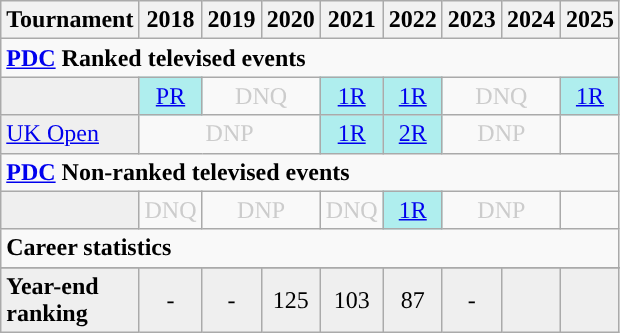<table class="wikitable" style="width:30%; margin:0">
<tr>
<th>Tournament</th>
<th>2018</th>
<th>2019</th>
<th>2020</th>
<th>2021</th>
<th>2022</th>
<th>2023</th>
<th>2024</th>
<th>2025</th>
</tr>
<tr>
<td colspan="31" align="left"><strong><a href='#'>PDC</a> Ranked televised events</strong></td>
</tr>
<tr>
<td style="background:#efefef;"></td>
<td style="text-align:center; background:#afeeee;"><a href='#'>PR</a></td>
<td colspan="2" style="text-align:center; color:#ccc;">DNQ</td>
<td style="text-align:center; background:#afeeee;"><a href='#'>1R</a></td>
<td style="text-align:center; background:#afeeee;"><a href='#'>1R</a></td>
<td colspan="2" style="text-align:center; color:#ccc;">DNQ</td>
<td style="text-align:center; background:#afeeee;"><a href='#'>1R</a></td>
</tr>
<tr>
<td style="background:#efefef;"><a href='#'>UK Open</a></td>
<td colspan="3" style="text-align:center; color:#ccc;">DNP</td>
<td style="text-align:center; background:#afeeee;"><a href='#'>1R</a></td>
<td style="text-align:center; background:#afeeee;"><a href='#'>2R</a></td>
<td colspan="2" style="text-align:center; color:#ccc;">DNP</td>
<td></td>
</tr>
<tr>
<td colspan="18" align="left"><strong><a href='#'>PDC</a> Non-ranked televised events</strong></td>
</tr>
<tr>
<td style="background:#efefef;"></td>
<td style="text-align:center; color:#ccc;">DNQ</td>
<td colspan="2" style="text-align:center; color:#ccc;">DNP</td>
<td style="text-align:center; color:#ccc;">DNQ</td>
<td style="text-align:center; background:#afeeee;"><a href='#'>1R</a></td>
<td colspan="2" style="text-align:center; color:#ccc;">DNP</td>
<td></td>
</tr>
<tr>
<td colspan="18" align="left"><strong>Career statistics</strong></td>
</tr>
<tr>
</tr>
<tr bgcolor="efefef">
<td align="left"><strong>Year-end ranking</strong></td>
<td style="text-align:center;">-</td>
<td style="text-align:center;">-</td>
<td style="text-align:center;">125</td>
<td style="text-align:center;">103</td>
<td style="text-align:center;">87</td>
<td style="text-align:center;">-</td>
<td style="text-align:center;"></td>
<td style="text-align:center;"></td>
</tr>
</table>
